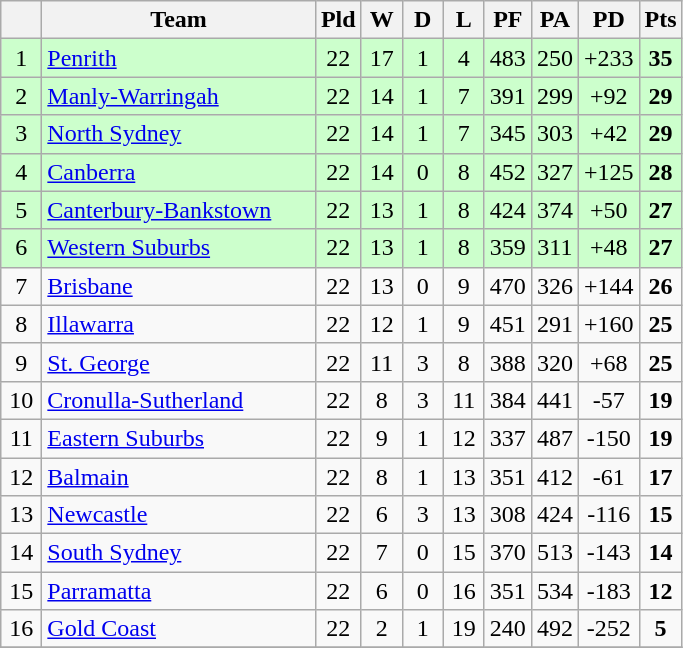<table class="wikitable" style="text-align:center;">
<tr>
<th width=20 abbr="Position×"></th>
<th width=175>Team</th>
<th width=20 abbr="Played">Pld</th>
<th width=20 abbr="Won">W</th>
<th width=20 abbr="Drawn">D</th>
<th width=20 abbr="Lost">L</th>
<th width=20 abbr="Points for">PF</th>
<th width=20 abbr="Points against">PA</th>
<th width=20 abbr="Points difference">PD</th>
<th width=20 abbr="Points">Pts</th>
</tr>
<tr style="background: #ccffcc;">
<td>1</td>
<td style="text-align:left;"> <a href='#'>Penrith</a></td>
<td>22</td>
<td>17</td>
<td>1</td>
<td>4</td>
<td>483</td>
<td>250</td>
<td>+233</td>
<td><strong>35</strong></td>
</tr>
<tr style="background: #ccffcc;">
<td>2</td>
<td style="text-align:left;"> <a href='#'>Manly-Warringah</a></td>
<td>22</td>
<td>14</td>
<td>1</td>
<td>7</td>
<td>391</td>
<td>299</td>
<td>+92</td>
<td><strong>29</strong></td>
</tr>
<tr style="background: #ccffcc;">
<td>3</td>
<td style="text-align:left;"> <a href='#'>North Sydney</a></td>
<td>22</td>
<td>14</td>
<td>1</td>
<td>7</td>
<td>345</td>
<td>303</td>
<td>+42</td>
<td><strong>29</strong></td>
</tr>
<tr style="background: #ccffcc;">
<td>4</td>
<td style="text-align:left;"> <a href='#'>Canberra</a></td>
<td>22</td>
<td>14</td>
<td>0</td>
<td>8</td>
<td>452</td>
<td>327</td>
<td>+125</td>
<td><strong>28</strong></td>
</tr>
<tr style="background: #ccffcc;">
<td>5</td>
<td style="text-align:left;"> <a href='#'>Canterbury-Bankstown</a></td>
<td>22</td>
<td>13</td>
<td>1</td>
<td>8</td>
<td>424</td>
<td>374</td>
<td>+50</td>
<td><strong>27</strong></td>
</tr>
<tr style="background: #ccffcc;">
<td>6</td>
<td style="text-align:left;"> <a href='#'>Western Suburbs</a></td>
<td>22</td>
<td>13</td>
<td>1</td>
<td>8</td>
<td>359</td>
<td>311</td>
<td>+48</td>
<td><strong>27</strong></td>
</tr>
<tr>
<td>7</td>
<td style="text-align:left;"> <a href='#'>Brisbane</a></td>
<td>22</td>
<td>13</td>
<td>0</td>
<td>9</td>
<td>470</td>
<td>326</td>
<td>+144</td>
<td><strong>26</strong></td>
</tr>
<tr>
<td>8</td>
<td style="text-align:left;"> <a href='#'>Illawarra</a></td>
<td>22</td>
<td>12</td>
<td>1</td>
<td>9</td>
<td>451</td>
<td>291</td>
<td>+160</td>
<td><strong>25</strong></td>
</tr>
<tr>
<td>9</td>
<td style="text-align:left;"> <a href='#'>St. George</a></td>
<td>22</td>
<td>11</td>
<td>3</td>
<td>8</td>
<td>388</td>
<td>320</td>
<td>+68</td>
<td><strong>25</strong></td>
</tr>
<tr>
<td>10</td>
<td style="text-align:left;"> <a href='#'>Cronulla-Sutherland</a></td>
<td>22</td>
<td>8</td>
<td>3</td>
<td>11</td>
<td>384</td>
<td>441</td>
<td>-57</td>
<td><strong>19</strong></td>
</tr>
<tr>
<td>11</td>
<td style="text-align:left;"> <a href='#'>Eastern Suburbs</a></td>
<td>22</td>
<td>9</td>
<td>1</td>
<td>12</td>
<td>337</td>
<td>487</td>
<td>-150</td>
<td><strong>19</strong></td>
</tr>
<tr>
<td>12</td>
<td style="text-align:left;"> <a href='#'>Balmain</a></td>
<td>22</td>
<td>8</td>
<td>1</td>
<td>13</td>
<td>351</td>
<td>412</td>
<td>-61</td>
<td><strong>17</strong></td>
</tr>
<tr>
<td>13</td>
<td style="text-align:left;"> <a href='#'>Newcastle</a></td>
<td>22</td>
<td>6</td>
<td>3</td>
<td>13</td>
<td>308</td>
<td>424</td>
<td>-116</td>
<td><strong>15</strong></td>
</tr>
<tr>
<td>14</td>
<td style="text-align:left;"> <a href='#'>South Sydney</a></td>
<td>22</td>
<td>7</td>
<td>0</td>
<td>15</td>
<td>370</td>
<td>513</td>
<td>-143</td>
<td><strong>14</strong></td>
</tr>
<tr>
<td>15</td>
<td style="text-align:left;"> <a href='#'>Parramatta</a></td>
<td>22</td>
<td>6</td>
<td>0</td>
<td>16</td>
<td>351</td>
<td>534</td>
<td>-183</td>
<td><strong>12</strong></td>
</tr>
<tr>
<td>16</td>
<td style="text-align:left;"> <a href='#'>Gold Coast</a></td>
<td>22</td>
<td>2</td>
<td>1</td>
<td>19</td>
<td>240</td>
<td>492</td>
<td>-252</td>
<td><strong>5</strong></td>
</tr>
<tr>
</tr>
</table>
